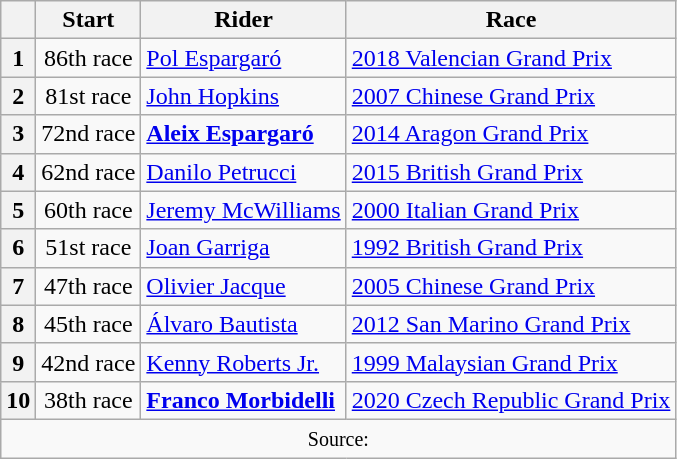<table class="wikitable" style="text-align:center">
<tr>
<th></th>
<th>Start</th>
<th>Rider</th>
<th>Race</th>
</tr>
<tr>
<th>1</th>
<td>86th race</td>
<td align=left> <a href='#'>Pol Espargaró</a></td>
<td align=left><a href='#'>2018 Valencian Grand Prix</a></td>
</tr>
<tr>
<th>2</th>
<td>81st race</td>
<td align=left> <a href='#'>John Hopkins</a></td>
<td align=left><a href='#'>2007 Chinese Grand Prix</a></td>
</tr>
<tr>
<th>3</th>
<td>72nd race</td>
<td align=left> <strong><a href='#'>Aleix Espargaró</a></strong></td>
<td align=left><a href='#'>2014 Aragon Grand Prix</a></td>
</tr>
<tr>
<th>4</th>
<td>62nd race</td>
<td align=left> <a href='#'>Danilo Petrucci</a></td>
<td align=left><a href='#'>2015 British Grand Prix</a></td>
</tr>
<tr>
<th>5</th>
<td>60th race</td>
<td align=left> <a href='#'>Jeremy McWilliams</a></td>
<td align=left><a href='#'>2000 Italian Grand Prix</a></td>
</tr>
<tr>
<th>6</th>
<td>51st race</td>
<td align=left> <a href='#'>Joan Garriga</a></td>
<td align=left><a href='#'>1992 British Grand Prix</a></td>
</tr>
<tr>
<th>7</th>
<td>47th race</td>
<td align=left> <a href='#'>Olivier Jacque</a></td>
<td align=left><a href='#'>2005 Chinese Grand Prix</a></td>
</tr>
<tr>
<th>8</th>
<td>45th race</td>
<td align=left> <a href='#'>Álvaro Bautista</a></td>
<td align=left><a href='#'>2012 San Marino Grand Prix</a></td>
</tr>
<tr>
<th>9</th>
<td>42nd race</td>
<td align=left> <a href='#'>Kenny Roberts Jr.</a></td>
<td align=left><a href='#'>1999 Malaysian Grand Prix</a></td>
</tr>
<tr>
<th>10</th>
<td>38th race</td>
<td align=left> <strong><a href='#'>Franco Morbidelli</a></strong></td>
<td align=left><a href='#'>2020 Czech Republic Grand Prix</a></td>
</tr>
<tr>
<td colspan=4><small>Source:</small></td>
</tr>
</table>
